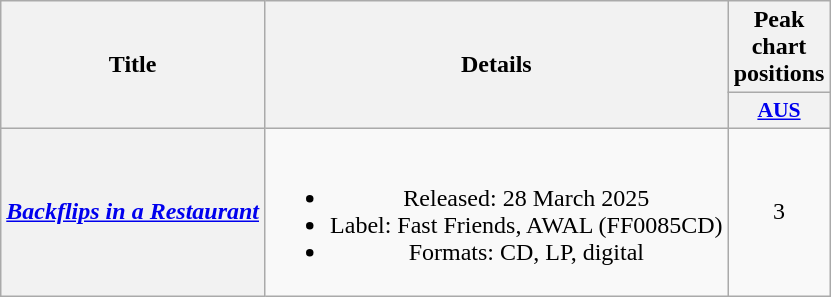<table class="wikitable plainrowheaders" style="text-align:center;">
<tr>
<th scope="col" rowspan="2">Title</th>
<th scope="col" rowspan="2">Details</th>
<th scope="col" colspan="1">Peak chart positions</th>
</tr>
<tr>
<th scope="col" style="width:3em;font-size:90%;"><a href='#'>AUS</a><br></th>
</tr>
<tr>
<th scope="row"><em><a href='#'>Backflips in a Restaurant</a></em></th>
<td><br><ul><li>Released: 28 March 2025</li><li>Label: Fast Friends, AWAL (FF0085CD)</li><li>Formats: CD, LP, digital</li></ul></td>
<td>3</td>
</tr>
</table>
